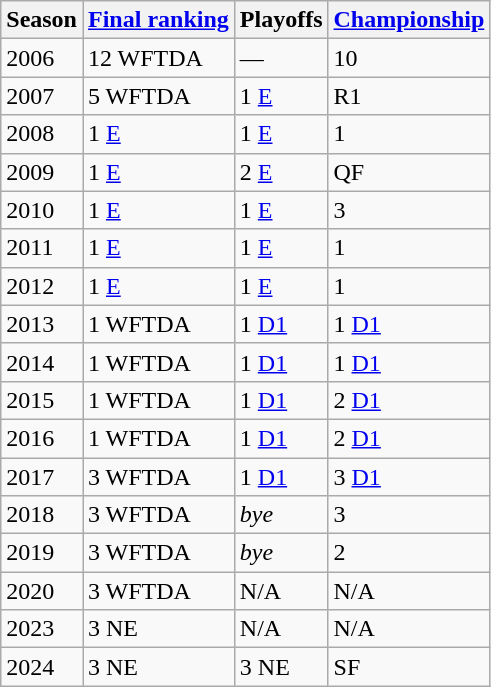<table class="wikitable sortable">
<tr>
<th>Season</th>
<th><a href='#'>Final ranking</a></th>
<th>Playoffs</th>
<th><a href='#'>Championship</a></th>
</tr>
<tr>
<td>2006</td>
<td>12 WFTDA</td>
<td>—</td>
<td>10</td>
</tr>
<tr>
<td>2007</td>
<td>5 WFTDA</td>
<td>1 <a href='#'>E</a></td>
<td>R1</td>
</tr>
<tr>
<td>2008</td>
<td>1 <a href='#'>E</a></td>
<td>1 <a href='#'>E</a></td>
<td>1</td>
</tr>
<tr>
<td>2009</td>
<td>1 <a href='#'>E</a></td>
<td>2 <a href='#'>E</a></td>
<td>QF</td>
</tr>
<tr>
<td>2010</td>
<td>1 <a href='#'>E</a></td>
<td>1 <a href='#'>E</a></td>
<td>3</td>
</tr>
<tr>
<td>2011</td>
<td>1 <a href='#'>E</a></td>
<td>1 <a href='#'>E</a></td>
<td>1</td>
</tr>
<tr>
<td>2012</td>
<td>1 <a href='#'>E</a></td>
<td>1 <a href='#'>E</a></td>
<td>1</td>
</tr>
<tr>
<td>2013</td>
<td>1 WFTDA</td>
<td>1 <a href='#'>D1</a></td>
<td>1 <a href='#'>D1</a></td>
</tr>
<tr>
<td>2014</td>
<td>1 WFTDA</td>
<td>1 <a href='#'>D1</a></td>
<td>1 <a href='#'>D1</a></td>
</tr>
<tr>
<td>2015</td>
<td>1 WFTDA</td>
<td>1 <a href='#'>D1</a></td>
<td>2 <a href='#'>D1</a></td>
</tr>
<tr>
<td>2016</td>
<td>1 WFTDA</td>
<td>1 <a href='#'>D1</a></td>
<td>2 <a href='#'>D1</a></td>
</tr>
<tr>
<td>2017</td>
<td>3 WFTDA</td>
<td>1 <a href='#'>D1</a></td>
<td>3 <a href='#'>D1</a></td>
</tr>
<tr>
<td>2018</td>
<td>3 WFTDA</td>
<td><em>bye</em></td>
<td>3</td>
</tr>
<tr>
<td>2019</td>
<td>3 WFTDA</td>
<td><em>bye</em></td>
<td>2</td>
</tr>
<tr>
<td>2020</td>
<td>3 WFTDA</td>
<td>N/A</td>
<td>N/A</td>
</tr>
<tr>
<td>2023</td>
<td>3 NE</td>
<td>N/A</td>
<td>N/A</td>
</tr>
<tr>
<td>2024</td>
<td>3 NE</td>
<td>3 NE</td>
<td>SF</td>
</tr>
</table>
